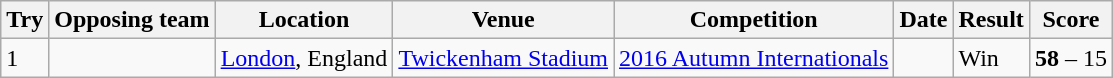<table class="wikitable" style="font-size:100%">
<tr>
<th>Try</th>
<th>Opposing team</th>
<th>Location</th>
<th>Venue</th>
<th>Competition</th>
<th>Date</th>
<th>Result</th>
<th>Score</th>
</tr>
<tr>
<td>1</td>
<td></td>
<td><a href='#'>London</a>, England</td>
<td><a href='#'>Twickenham Stadium</a></td>
<td><a href='#'>2016 Autumn Internationals</a></td>
<td></td>
<td>Win</td>
<td><strong>58</strong> – 15</td>
</tr>
</table>
